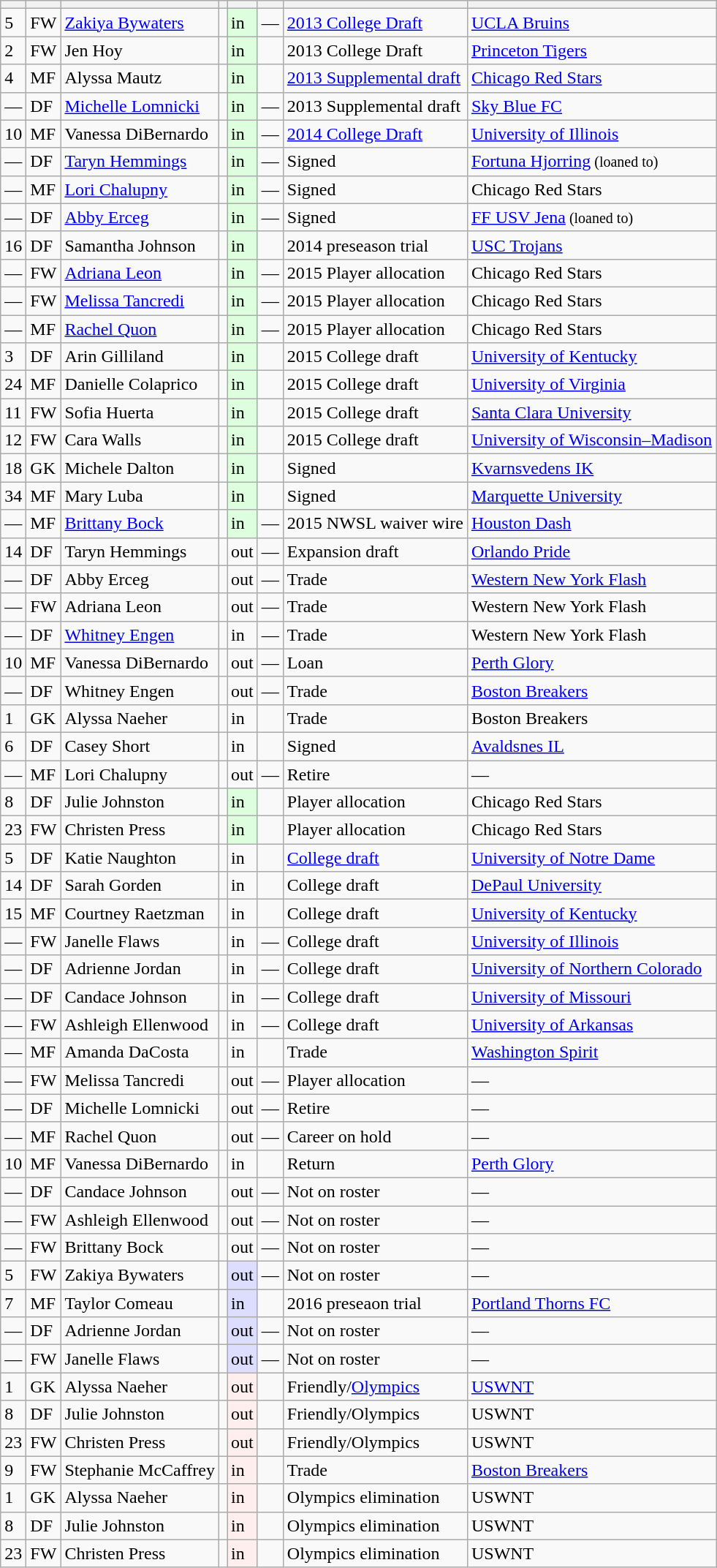<table class="wikitable collapsible sortable">
<tr>
<th></th>
<th></th>
<th></th>
<th></th>
<th></th>
<th></th>
<th></th>
<th></th>
</tr>
<tr>
<td>5</td>
<td>FW</td>
<td><a href='#'>Zakiya Bywaters</a></td>
<td></td>
<td style="background:#DDFFDD;">in</td>
<td> ––</td>
<td><a href='#'>2013 College Draft</a></td>
<td><a href='#'>UCLA Bruins</a></td>
</tr>
<tr>
<td>2</td>
<td>FW</td>
<td>Jen Hoy</td>
<td></td>
<td style="background:#DDFFDD;">in</td>
<td></td>
<td>2013 College Draft</td>
<td><a href='#'>Princeton Tigers</a></td>
</tr>
<tr>
<td>4</td>
<td>MF</td>
<td>Alyssa Mautz</td>
<td></td>
<td style="background:#DDFFDD;">in</td>
<td></td>
<td><a href='#'>2013 Supplemental draft</a></td>
<td><a href='#'>Chicago Red Stars</a></td>
</tr>
<tr>
<td>––</td>
<td>DF</td>
<td><a href='#'>Michelle Lomnicki</a></td>
<td></td>
<td style="background:#DDFFDD;">in</td>
<td>––</td>
<td>2013 Supplemental draft</td>
<td><a href='#'>Sky Blue FC</a></td>
</tr>
<tr>
<td>10</td>
<td>MF</td>
<td>Vanessa DiBernardo</td>
<td></td>
<td style="background:#DDFFDD;">in</td>
<td>––</td>
<td><a href='#'>2014 College Draft</a></td>
<td><a href='#'>University of Illinois</a></td>
</tr>
<tr>
<td>––</td>
<td>DF</td>
<td><a href='#'>Taryn Hemmings</a></td>
<td></td>
<td style="background:#DDFFDD;">in</td>
<td>––</td>
<td>Signed</td>
<td><a href='#'>Fortuna Hjorring</a><small> (loaned to)</small></td>
</tr>
<tr>
<td>––</td>
<td>MF</td>
<td><a href='#'>Lori Chalupny</a></td>
<td></td>
<td style="background:#DDFFDD;">in</td>
<td>––</td>
<td>Signed</td>
<td>Chicago Red Stars</td>
</tr>
<tr>
<td>––</td>
<td>DF</td>
<td><a href='#'>Abby Erceg</a></td>
<td></td>
<td style="background:#DDFFDD;">in</td>
<td>––</td>
<td>Signed</td>
<td><a href='#'>FF USV Jena</a><small> (loaned to)</small></td>
</tr>
<tr>
<td>16</td>
<td>DF</td>
<td>Samantha Johnson</td>
<td></td>
<td style="background:#DDFFDD;">in</td>
<td></td>
<td>2014 preseason trial</td>
<td><a href='#'>USC Trojans</a></td>
</tr>
<tr>
<td>––</td>
<td>FW</td>
<td><a href='#'>Adriana Leon</a></td>
<td></td>
<td style="background:#DDFFDD;">in</td>
<td>––</td>
<td>2015 Player allocation</td>
<td>Chicago Red Stars</td>
</tr>
<tr>
<td>––</td>
<td>FW</td>
<td><a href='#'>Melissa Tancredi</a></td>
<td></td>
<td style="background:#DDFFDD;">in</td>
<td>––</td>
<td>2015 Player allocation</td>
<td>Chicago Red Stars</td>
</tr>
<tr>
<td>––</td>
<td>MF</td>
<td><a href='#'>Rachel Quon</a></td>
<td></td>
<td style="background:#DDFFDD;">in</td>
<td>––</td>
<td>2015 Player allocation</td>
<td>Chicago Red Stars</td>
</tr>
<tr>
<td>3</td>
<td>DF</td>
<td>Arin Gilliland</td>
<td></td>
<td style="background:#DDFFDD;">in</td>
<td></td>
<td>2015 College draft</td>
<td><a href='#'>University of Kentucky</a></td>
</tr>
<tr>
<td>24</td>
<td>MF</td>
<td>Danielle Colaprico</td>
<td></td>
<td style="background:#DDFFDD;">in</td>
<td></td>
<td>2015 College draft</td>
<td><a href='#'>University of Virginia</a></td>
</tr>
<tr>
<td>11</td>
<td>FW</td>
<td>Sofia Huerta</td>
<td></td>
<td style="background:#DDFFDD;">in</td>
<td></td>
<td>2015 College draft</td>
<td><a href='#'>Santa Clara University</a></td>
</tr>
<tr>
<td>12</td>
<td>FW</td>
<td>Cara Walls</td>
<td></td>
<td style="background:#DDFFDD;">in</td>
<td></td>
<td>2015 College draft</td>
<td><a href='#'>University of Wisconsin–Madison</a></td>
</tr>
<tr>
<td>18</td>
<td>GK</td>
<td>Michele Dalton</td>
<td></td>
<td style="background:#DDFFDD;">in</td>
<td></td>
<td>Signed</td>
<td><a href='#'>Kvarnsvedens IK</a></td>
</tr>
<tr>
<td>34</td>
<td>MF</td>
<td>Mary Luba</td>
<td></td>
<td style="background:#DDFFDD;">in</td>
<td></td>
<td>Signed</td>
<td><a href='#'>Marquette University</a></td>
</tr>
<tr>
<td>––</td>
<td>MF</td>
<td><a href='#'>Brittany Bock</a></td>
<td></td>
<td style="background:#DDFFDD;">in</td>
<td>––</td>
<td>2015 NWSL waiver wire</td>
<td><a href='#'>Houston Dash</a></td>
</tr>
<tr>
<td>14</td>
<td>DF</td>
<td>Taryn Hemmings</td>
<td></td>
<td>out</td>
<td>––</td>
<td>Expansion draft</td>
<td><a href='#'>Orlando Pride</a></td>
</tr>
<tr>
<td>––</td>
<td>DF</td>
<td>Abby Erceg</td>
<td></td>
<td>out</td>
<td>––</td>
<td>Trade</td>
<td><a href='#'>Western New York Flash</a></td>
</tr>
<tr>
<td>––</td>
<td>FW</td>
<td>Adriana Leon</td>
<td></td>
<td>out</td>
<td>––</td>
<td>Trade</td>
<td>Western New York Flash</td>
</tr>
<tr>
<td>––</td>
<td>DF</td>
<td><a href='#'>Whitney Engen</a></td>
<td></td>
<td>in</td>
<td>––</td>
<td>Trade</td>
<td>Western New York Flash</td>
</tr>
<tr>
<td>10</td>
<td>MF</td>
<td>Vanessa DiBernardo</td>
<td></td>
<td>out</td>
<td>––</td>
<td>Loan</td>
<td><a href='#'>Perth Glory</a></td>
</tr>
<tr>
<td>––</td>
<td>DF</td>
<td>Whitney Engen</td>
<td></td>
<td>out</td>
<td>––</td>
<td>Trade</td>
<td><a href='#'>Boston Breakers</a></td>
</tr>
<tr>
<td>1</td>
<td>GK</td>
<td>Alyssa Naeher</td>
<td></td>
<td>in</td>
<td></td>
<td>Trade</td>
<td>Boston Breakers</td>
</tr>
<tr>
<td>6</td>
<td>DF</td>
<td>Casey Short</td>
<td></td>
<td>in</td>
<td></td>
<td>Signed</td>
<td><a href='#'>Avaldsnes IL</a></td>
</tr>
<tr>
<td>––</td>
<td>MF</td>
<td>Lori Chalupny</td>
<td></td>
<td>out</td>
<td>––</td>
<td>Retire</td>
<td>––</td>
</tr>
<tr>
<td>8</td>
<td>DF</td>
<td>Julie Johnston</td>
<td></td>
<td style="background:#DDFFDD;">in</td>
<td></td>
<td>Player allocation</td>
<td>Chicago Red Stars</td>
</tr>
<tr>
<td>23</td>
<td>FW</td>
<td>Christen Press</td>
<td></td>
<td style="background:#DDFFDD;">in</td>
<td></td>
<td>Player allocation</td>
<td>Chicago Red Stars</td>
</tr>
<tr>
<td>5</td>
<td>DF</td>
<td>Katie Naughton</td>
<td></td>
<td>in</td>
<td></td>
<td><a href='#'>College draft</a></td>
<td><a href='#'>University of Notre Dame</a></td>
</tr>
<tr>
<td>14</td>
<td>DF</td>
<td>Sarah Gorden</td>
<td></td>
<td>in</td>
<td></td>
<td>College draft</td>
<td><a href='#'>DePaul University</a></td>
</tr>
<tr>
<td>15</td>
<td>MF</td>
<td>Courtney Raetzman</td>
<td></td>
<td>in</td>
<td></td>
<td>College draft</td>
<td><a href='#'>University of Kentucky</a></td>
</tr>
<tr>
<td>––</td>
<td>FW</td>
<td>Janelle Flaws</td>
<td></td>
<td>in</td>
<td>––</td>
<td>College draft</td>
<td><a href='#'>University of Illinois</a></td>
</tr>
<tr>
<td>––</td>
<td>DF</td>
<td>Adrienne Jordan</td>
<td></td>
<td>in</td>
<td>––</td>
<td>College draft</td>
<td><a href='#'>University of Northern Colorado</a></td>
</tr>
<tr>
<td>––</td>
<td>DF</td>
<td>Candace Johnson</td>
<td></td>
<td>in</td>
<td>––</td>
<td>College draft</td>
<td><a href='#'>University of Missouri</a></td>
</tr>
<tr>
<td>––</td>
<td>FW</td>
<td>Ashleigh Ellenwood</td>
<td></td>
<td>in</td>
<td>––</td>
<td>College draft</td>
<td><a href='#'>University of Arkansas</a></td>
</tr>
<tr>
<td>––</td>
<td>MF</td>
<td>Amanda DaCosta</td>
<td></td>
<td>in</td>
<td></td>
<td>Trade</td>
<td><a href='#'>Washington Spirit</a></td>
</tr>
<tr>
<td>––</td>
<td>FW</td>
<td>Melissa Tancredi</td>
<td></td>
<td>out</td>
<td>––</td>
<td>Player allocation</td>
<td>––</td>
</tr>
<tr>
<td>––</td>
<td>DF</td>
<td>Michelle Lomnicki</td>
<td></td>
<td>out</td>
<td>––</td>
<td>Retire</td>
<td>––</td>
</tr>
<tr>
<td>––</td>
<td>MF</td>
<td>Rachel Quon</td>
<td></td>
<td>out</td>
<td>––</td>
<td>Career on hold</td>
<td>––</td>
</tr>
<tr>
<td>10</td>
<td>MF</td>
<td>Vanessa DiBernardo</td>
<td></td>
<td>in</td>
<td></td>
<td>Return</td>
<td><a href='#'>Perth Glory</a></td>
</tr>
<tr>
<td>––</td>
<td>DF</td>
<td>Candace Johnson</td>
<td></td>
<td>out</td>
<td>––</td>
<td>Not on roster</td>
<td>––</td>
</tr>
<tr>
<td>––</td>
<td>FW</td>
<td>Ashleigh Ellenwood</td>
<td></td>
<td>out</td>
<td>––</td>
<td>Not on roster</td>
<td>––</td>
</tr>
<tr>
<td>––</td>
<td>FW</td>
<td>Brittany Bock</td>
<td></td>
<td>out</td>
<td>––</td>
<td>Not on roster</td>
<td>––</td>
</tr>
<tr>
<td>5</td>
<td>FW</td>
<td>Zakiya Bywaters</td>
<td></td>
<td style="background:#DDDDFF;">out</td>
<td>––</td>
<td>Not on roster</td>
<td>––</td>
</tr>
<tr>
<td>7</td>
<td>MF</td>
<td>Taylor Comeau</td>
<td></td>
<td style="background:#DDDDFF;">in</td>
<td></td>
<td>2016 preseaon trial</td>
<td><a href='#'>Portland Thorns FC</a></td>
</tr>
<tr>
<td>––</td>
<td>DF</td>
<td>Adrienne Jordan</td>
<td></td>
<td style="background:#DDDDFF;">out</td>
<td>––</td>
<td>Not on roster</td>
<td>––</td>
</tr>
<tr>
<td>––</td>
<td>FW</td>
<td>Janelle Flaws</td>
<td></td>
<td style="background:#DDDDFF;">out</td>
<td>––</td>
<td>Not on roster</td>
<td>––</td>
</tr>
<tr>
<td>1</td>
<td>GK</td>
<td>Alyssa Naeher</td>
<td></td>
<td style="background:#FFEEEE;">out</td>
<td></td>
<td>Friendly/<a href='#'>Olympics</a></td>
<td><a href='#'>USWNT</a></td>
</tr>
<tr>
<td>8</td>
<td>DF</td>
<td>Julie Johnston</td>
<td></td>
<td style="background:#FFEEEE;">out</td>
<td></td>
<td>Friendly/Olympics</td>
<td>USWNT</td>
</tr>
<tr>
<td>23</td>
<td>FW</td>
<td>Christen Press</td>
<td></td>
<td style="background:#FFEEEE;">out</td>
<td></td>
<td>Friendly/Olympics</td>
<td>USWNT</td>
</tr>
<tr>
<td>9</td>
<td>FW</td>
<td>Stephanie McCaffrey</td>
<td></td>
<td style="background:#FFEEEE;">in</td>
<td></td>
<td>Trade</td>
<td><a href='#'>Boston Breakers</a></td>
</tr>
<tr>
<td>1</td>
<td>GK</td>
<td>Alyssa Naeher</td>
<td></td>
<td style="background:#FFEEEE;">in</td>
<td></td>
<td>Olympics elimination</td>
<td>USWNT</td>
</tr>
<tr>
<td>8</td>
<td>DF</td>
<td>Julie Johnston</td>
<td></td>
<td style="background:#FFEEEE;">in</td>
<td></td>
<td>Olympics elimination</td>
<td>USWNT</td>
</tr>
<tr>
<td>23</td>
<td>FW</td>
<td>Christen Press</td>
<td></td>
<td style="background:#FFEEEE;">in</td>
<td></td>
<td>Olympics elimination</td>
<td>USWNT</td>
</tr>
</table>
